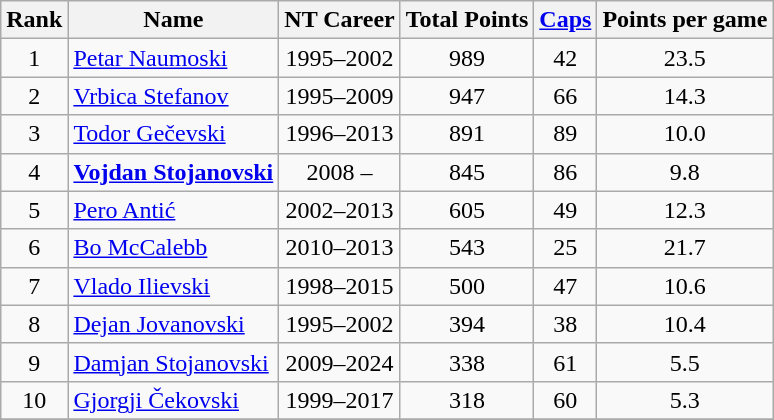<table class="wikitable sortable" style="text-align: center;">
<tr>
<th>Rank</th>
<th class="unsortable">Name</th>
<th class="unsortable">NT Career</th>
<th>Total Points</th>
<th><a href='#'>Caps</a></th>
<th>Points per game</th>
</tr>
<tr>
<td>1</td>
<td style="text-align: left;"><a href='#'>Petar Naumoski</a></td>
<td>1995–2002</td>
<td>989</td>
<td>42</td>
<td>23.5</td>
</tr>
<tr>
<td>2</td>
<td style="text-align: left;"><a href='#'>Vrbica Stefanov</a></td>
<td>1995–2009</td>
<td>947</td>
<td>66</td>
<td>14.3</td>
</tr>
<tr>
<td>3</td>
<td style="text-align: left;"><a href='#'>Todor Gečevski</a></td>
<td>1996–2013</td>
<td>891</td>
<td>89</td>
<td>10.0</td>
</tr>
<tr>
<td>4</td>
<td style="text-align: left;"><strong><a href='#'>Vojdan Stojanovski</a></strong></td>
<td>2008 –</td>
<td>845</td>
<td>86</td>
<td>9.8</td>
</tr>
<tr>
<td>5</td>
<td style="text-align: left;"><a href='#'>Pero Antić</a></td>
<td>2002–2013</td>
<td>605</td>
<td>49</td>
<td>12.3</td>
</tr>
<tr>
<td>6</td>
<td style="text-align: left;"><a href='#'>Bo McCalebb</a></td>
<td>2010–2013</td>
<td>543</td>
<td>25</td>
<td>21.7</td>
</tr>
<tr>
<td>7</td>
<td style="text-align: left;"><a href='#'>Vlado Ilievski</a></td>
<td>1998–2015</td>
<td>500</td>
<td>47</td>
<td>10.6</td>
</tr>
<tr>
<td>8</td>
<td style="text-align: left;"><a href='#'>Dejan Jovanovski</a></td>
<td>1995–2002</td>
<td>394</td>
<td>38</td>
<td>10.4</td>
</tr>
<tr>
<td>9</td>
<td style="text-align: left;"><a href='#'>Damjan Stojanovski</a></td>
<td>2009–2024</td>
<td>338</td>
<td>61</td>
<td>5.5</td>
</tr>
<tr>
<td>10</td>
<td style="text-align: left;"><a href='#'>Gjorgji Čekovski</a></td>
<td>1999–2017</td>
<td>318</td>
<td>60</td>
<td>5.3</td>
</tr>
<tr>
</tr>
</table>
